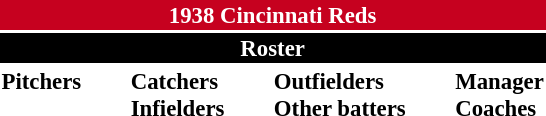<table class="toccolours" style="font-size: 95%;">
<tr>
<th colspan="10" style="background:#c6011f; color:white; text-align:center;">1938 Cincinnati Reds</th>
</tr>
<tr>
<td colspan="10" style="background:black; color:white; text-align:center;"><strong>Roster</strong></td>
</tr>
<tr>
<td valign="top"><strong>Pitchers</strong><br>











</td>
<td style="width:25px;"></td>
<td valign="top"><strong>Catchers</strong><br>


<strong>Infielders</strong>







</td>
<td style="width:25px;"></td>
<td valign="top"><strong>Outfielders</strong><br>






<strong>Other batters</strong>


</td>
<td style="width:25px;"></td>
<td valign="top"><strong>Manager</strong><br>
<strong>Coaches</strong>

</td>
</tr>
</table>
